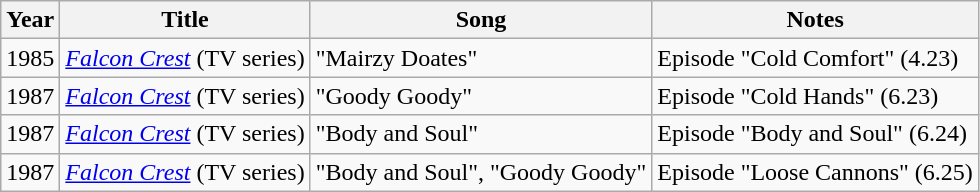<table class=wikitable>
<tr>
<th>Year</th>
<th>Title</th>
<th>Song</th>
<th>Notes</th>
</tr>
<tr>
<td>1985</td>
<td><em><a href='#'>Falcon Crest</a></em> (TV series)</td>
<td>"Mairzy Doates"</td>
<td>Episode "Cold Comfort" (4.23)</td>
</tr>
<tr>
<td>1987</td>
<td><em><a href='#'>Falcon Crest</a></em> (TV series)</td>
<td>"Goody Goody"</td>
<td>Episode "Cold Hands" (6.23)</td>
</tr>
<tr>
<td>1987</td>
<td><em><a href='#'>Falcon Crest</a></em> (TV series)</td>
<td>"Body and Soul"</td>
<td>Episode "Body and Soul" (6.24)</td>
</tr>
<tr>
<td>1987</td>
<td><em><a href='#'>Falcon Crest</a></em> (TV series)</td>
<td>"Body and Soul", "Goody Goody"</td>
<td>Episode "Loose Cannons" (6.25)</td>
</tr>
</table>
